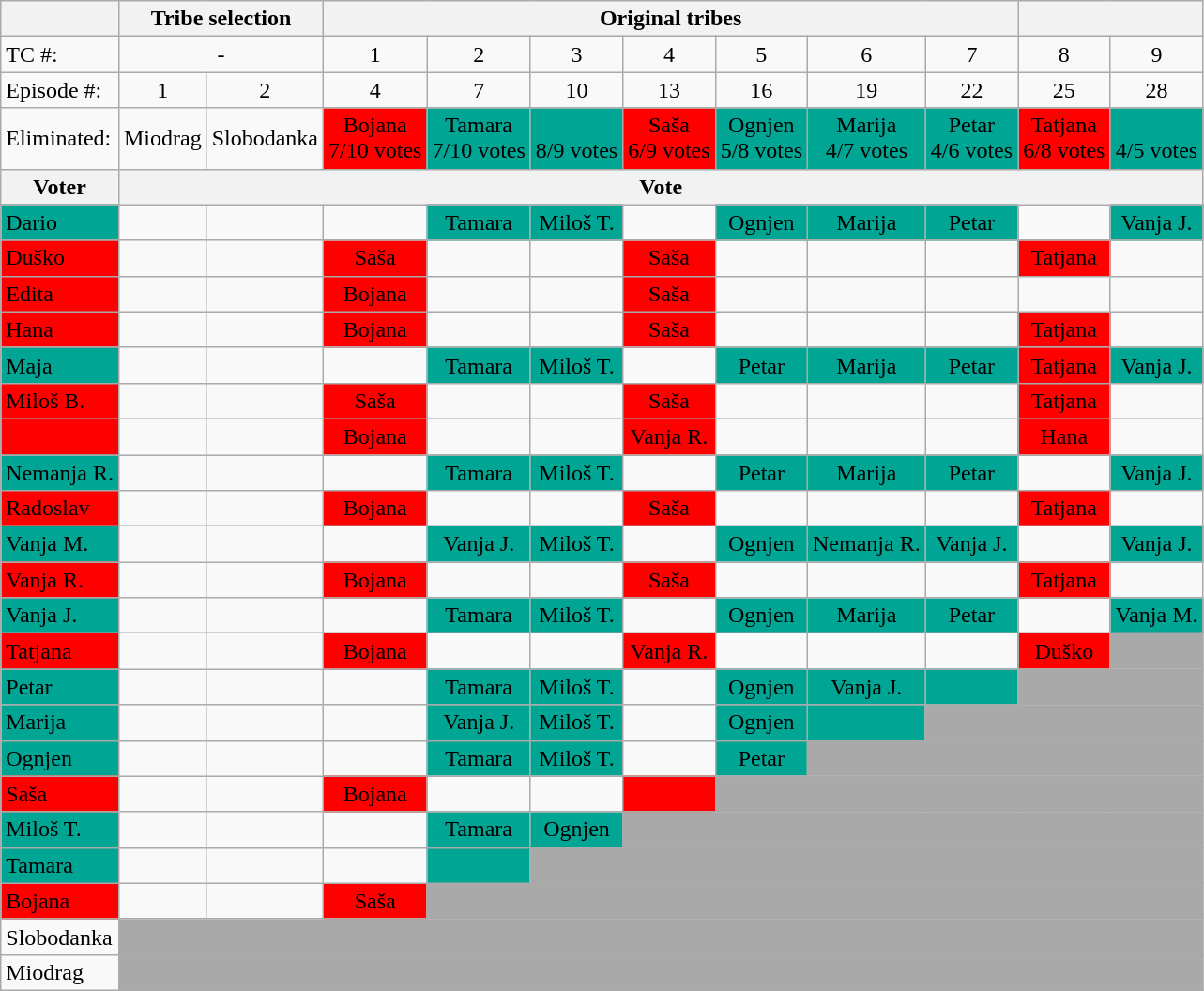<table class="wikitable" style="text-align:center">
<tr>
<th></th>
<th colspan=2>Tribe selection</th>
<th colspan=7>Original tribes</th>
<th colspan=2></th>
</tr>
<tr>
<td align="left">TC #:</td>
<td colspan=2>-</td>
<td>1</td>
<td>2</td>
<td>3</td>
<td>4</td>
<td>5</td>
<td>6</td>
<td>7</td>
<td>8</td>
<td>9</td>
</tr>
<tr>
<td align="left">Episode #:</td>
<td>1</td>
<td>2</td>
<td>4</td>
<td>7</td>
<td>10</td>
<td>13</td>
<td>16</td>
<td>19</td>
<td>22</td>
<td>25</td>
<td>28</td>
</tr>
<tr>
<td align="left">Eliminated:</td>
<td>Miodrag<br></td>
<td>Slobodanka<br></td>
<td bgcolor="red"><span>Bojana<br>7/10 votes</span></td>
<td bgcolor="#00A693"><span>Tamara<br>7/10 votes</span></td>
<td bgcolor="#00A693"><span><br>8/9 votes</span></td>
<td bgcolor="red"><span>Saša<br>6/9 votes</span></td>
<td bgcolor="#00A693"><span>Ognjen<br>5/8 votes</span></td>
<td bgcolor="#00A693"><span>Marija<br>4/7 votes</span></td>
<td bgcolor="#00A693"><span>Petar<br>4/6 votes</span></td>
<td bgcolor="red"><span>Tatjana<br>6/8 votes</span></td>
<td bgcolor="#00A693"><span><br>4/5 votes</span></td>
</tr>
<tr>
<th>Voter</th>
<th align="center" colspan=11>Vote</th>
</tr>
<tr>
<td align="left" bgcolor="#00A693"><span>Dario</span></td>
<td></td>
<td></td>
<td></td>
<td bgcolor="#00A693"><span>Tamara</span></td>
<td bgcolor="#00A693"><span>Miloš T.</span></td>
<td></td>
<td bgcolor="#00A693"><span>Ognjen</span></td>
<td bgcolor="#00A693"><span>Marija</span></td>
<td bgcolor="#00A693"><span>Petar</span></td>
<td></td>
<td bgcolor="#00A693"><span>Vanja J.</span></td>
</tr>
<tr>
<td align="left" bgcolor="red"><span>Duško</span></td>
<td></td>
<td></td>
<td bgcolor="red"><span>Saša</span></td>
<td></td>
<td></td>
<td bgcolor="red"><span>Saša</span></td>
<td></td>
<td></td>
<td></td>
<td bgcolor="red"><span>Tatjana</span></td>
<td></td>
</tr>
<tr>
<td align="left" bgcolor="red"><span>Edita</span></td>
<td></td>
<td></td>
<td bgcolor="red"><span>Bojana</span></td>
<td></td>
<td></td>
<td bgcolor="red"><span>Saša</span></td>
<td></td>
<td></td>
<td></td>
<td></td>
<td></td>
</tr>
<tr>
<td align="left" bgcolor="red"><span>Hana</span></td>
<td></td>
<td></td>
<td bgcolor="red"><span>Bojana</span></td>
<td></td>
<td></td>
<td bgcolor="red"><span>Saša</span></td>
<td></td>
<td></td>
<td></td>
<td bgcolor="red"><span>Tatjana</span></td>
<td></td>
</tr>
<tr>
<td align="left" bgcolor="#00A693"><span>Maja</span></td>
<td></td>
<td></td>
<td></td>
<td bgcolor="#00A693"><span>Tamara</span></td>
<td bgcolor="#00A693"><span>Miloš T.</span></td>
<td></td>
<td bgcolor="#00A693"><span>Petar</span></td>
<td bgcolor="#00A693"><span>Marija</span></td>
<td bgcolor="#00A693"><span>Petar</span></td>
<td bgcolor="red"><span>Tatjana</span></td>
<td bgcolor="#00A693"><span>Vanja J.</span></td>
</tr>
<tr>
<td align="left" bgcolor="red"><span>Miloš B.</span></td>
<td></td>
<td></td>
<td bgcolor="red"><span>Saša</span></td>
<td></td>
<td></td>
<td bgcolor="red"><span>Saša</span></td>
<td></td>
<td></td>
<td></td>
<td bgcolor="red"><span>Tatjana</span></td>
<td></td>
</tr>
<tr>
<td align="left" bgcolor="red"><span></span></td>
<td></td>
<td></td>
<td bgcolor="red"><span>Bojana</span></td>
<td></td>
<td></td>
<td bgcolor="red"><span>Vanja R.</span></td>
<td></td>
<td></td>
<td></td>
<td bgcolor="red"><span>Hana</span></td>
<td></td>
</tr>
<tr>
<td align="left" bgcolor="#00A693"><span>Nemanja R.</span></td>
<td></td>
<td></td>
<td></td>
<td bgcolor="#00A693"><span>Tamara</span></td>
<td bgcolor="#00A693"><span>Miloš T.</span></td>
<td></td>
<td bgcolor="#00A693"><span>Petar</span></td>
<td bgcolor="#00A693"><span>Marija</span></td>
<td bgcolor="#00A693"><span>Petar</span></td>
<td></td>
<td bgcolor="#00A693"><span>Vanja J.</span></td>
</tr>
<tr>
<td align="left" bgcolor="red"><span>Radoslav</span></td>
<td></td>
<td></td>
<td bgcolor="red"><span>Bojana</span></td>
<td></td>
<td></td>
<td bgcolor="red"><span>Saša</span></td>
<td></td>
<td></td>
<td></td>
<td bgcolor="red"><span>Tatjana</span></td>
<td></td>
</tr>
<tr>
<td align="left" bgcolor="#00A693"><span>Vanja M.</span></td>
<td></td>
<td></td>
<td></td>
<td bgcolor="#00A693"><span>Vanja J.</span></td>
<td bgcolor="#00A693"><span>Miloš T.</span></td>
<td></td>
<td bgcolor="#00A693"><span>Ognjen</span></td>
<td bgcolor="#00A693"><span>Nemanja R.</span></td>
<td bgcolor="#00A693"><span>Vanja J.</span></td>
<td></td>
<td bgcolor="#00A693"><span>Vanja J.</span></td>
</tr>
<tr>
<td align="left" bgcolor="red"><span>Vanja R.</span></td>
<td></td>
<td></td>
<td bgcolor="red"><span>Bojana</span></td>
<td></td>
<td></td>
<td bgcolor="red"><span>Saša</span></td>
<td></td>
<td></td>
<td></td>
<td bgcolor="red"><span>Tatjana</span></td>
<td></td>
</tr>
<tr>
<td align="left" bgcolor="#00A693"><span>Vanja J.</span></td>
<td></td>
<td></td>
<td></td>
<td bgcolor="#00A693"><span>Tamara</span></td>
<td bgcolor="#00A693"><span>Miloš T.</span></td>
<td></td>
<td bgcolor="#00A693"><span>Ognjen</span></td>
<td bgcolor="#00A693"><span>Marija</span></td>
<td bgcolor="#00A693"><span>Petar</span></td>
<td></td>
<td bgcolor="#00A693"><span>Vanja M.</span></td>
</tr>
<tr>
<td align="left" bgcolor="red"><span>Tatjana</span></td>
<td></td>
<td></td>
<td bgcolor="red"><span>Bojana</span></td>
<td></td>
<td></td>
<td bgcolor="red"><span>Vanja R.</span></td>
<td></td>
<td></td>
<td></td>
<td bgcolor="red"><span>Duško</span></td>
<td colspan=18 bgcolor="darkgray"></td>
</tr>
<tr>
<td align="left" bgcolor="#00A693"><span>Petar</span></td>
<td></td>
<td></td>
<td></td>
<td bgcolor="#00A693"><span>Tamara</span></td>
<td bgcolor="#00A693"><span>Miloš T.</span></td>
<td></td>
<td bgcolor="#00A693"><span>Ognjen</span></td>
<td bgcolor="#00A693"><span>Vanja J.</span></td>
<td bgcolor="#00A693"><span></span></td>
<td colspan=19 bgcolor="darkgray"></td>
</tr>
<tr>
<td align="left" bgcolor="#00A693"><span>Marija</span></td>
<td></td>
<td></td>
<td></td>
<td bgcolor="#00A693"><span>Vanja J.</span></td>
<td bgcolor="#00A693"><span>Miloš T.</span></td>
<td></td>
<td bgcolor="#00A693"><span>Ognjen</span></td>
<td bgcolor="#00A693"><span></span></td>
<td colspan=20 bgcolor="darkgray"></td>
</tr>
<tr>
<td align="left" bgcolor="#00A693"><span>Ognjen</span></td>
<td></td>
<td></td>
<td></td>
<td bgcolor="#00A693"><span>Tamara</span></td>
<td bgcolor="#00A693"><span>Miloš T.</span></td>
<td></td>
<td bgcolor="#00A693"><span>Petar</span></td>
<td colspan=21 bgcolor="darkgray"></td>
</tr>
<tr>
<td align="left" bgcolor="red"><span>Saša</span></td>
<td></td>
<td></td>
<td bgcolor="red"><span>Bojana</span></td>
<td></td>
<td></td>
<td bgcolor="red"><span></span></td>
<td colspan=22 bgcolor="darkgray"></td>
</tr>
<tr>
<td align="left" bgcolor="#00A693"><span>Miloš T.</span></td>
<td></td>
<td></td>
<td></td>
<td bgcolor="#00A693"><span>Tamara</span></td>
<td bgcolor="#00A693"><span>Ognjen</span></td>
<td colspan=23 bgcolor="darkgray"></td>
</tr>
<tr>
<td align="left" bgcolor="#00A693"><span>Tamara</span></td>
<td></td>
<td></td>
<td></td>
<td bgcolor="#00A693"><span></span></td>
<td colspan=24 bgcolor="darkgray"></td>
</tr>
<tr>
<td align="left" bgcolor="red"><span>Bojana</span></td>
<td></td>
<td></td>
<td bgcolor="red"><span>Saša</span></td>
<td colspan=25 bgcolor="darkgray"></td>
</tr>
<tr>
<td align="left">Slobodanka</td>
<td colspan=26 bgcolor="darkgray"></td>
</tr>
<tr>
<td align="left">Miodrag</td>
<td colspan=27 bgcolor="darkgray"></td>
</tr>
</table>
